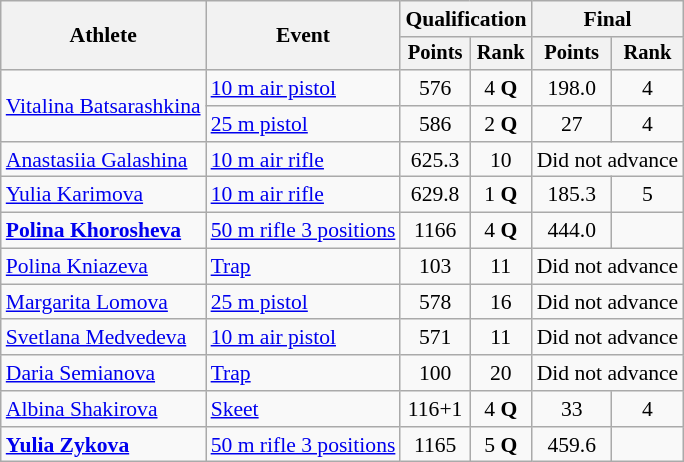<table class="wikitable" style="text-align:center; font-size:90%">
<tr>
<th rowspan=2>Athlete</th>
<th rowspan=2>Event</th>
<th colspan=2>Qualification</th>
<th colspan=2>Final</th>
</tr>
<tr style="font-size:95%">
<th>Points</th>
<th>Rank</th>
<th>Points</th>
<th>Rank</th>
</tr>
<tr>
<td rowspan=2 align=left><a href='#'>Vitalina Batsarashkina</a></td>
<td align=left><a href='#'>10 m air pistol</a></td>
<td>576</td>
<td>4 <strong>Q</strong></td>
<td>198.0</td>
<td>4</td>
</tr>
<tr>
<td align=left><a href='#'>25 m pistol</a></td>
<td>586</td>
<td>2 <strong>Q</strong></td>
<td>27</td>
<td>4</td>
</tr>
<tr>
<td align=left><a href='#'>Anastasiia Galashina</a></td>
<td align=left><a href='#'>10 m air rifle</a></td>
<td>625.3</td>
<td>10</td>
<td colspan=2>Did not advance</td>
</tr>
<tr>
<td align=left><a href='#'>Yulia Karimova</a></td>
<td align=left><a href='#'>10 m air rifle</a></td>
<td>629.8</td>
<td>1 <strong>Q</strong></td>
<td>185.3</td>
<td>5</td>
</tr>
<tr>
<td align=left><strong><a href='#'>Polina Khorosheva</a></strong></td>
<td align=left><a href='#'>50 m rifle 3 positions</a></td>
<td>1166</td>
<td>4 <strong>Q</strong></td>
<td>444.0</td>
<td></td>
</tr>
<tr>
<td align=left><a href='#'>Polina Kniazeva</a></td>
<td align=left><a href='#'>Trap</a></td>
<td>103</td>
<td>11</td>
<td colspan=2>Did not advance</td>
</tr>
<tr>
<td align=left><a href='#'>Margarita Lomova</a></td>
<td align=left><a href='#'>25 m pistol</a></td>
<td>578</td>
<td>16</td>
<td colspan=2>Did not advance</td>
</tr>
<tr>
<td align=left><a href='#'>Svetlana Medvedeva</a></td>
<td align=left><a href='#'>10 m air pistol</a></td>
<td>571</td>
<td>11</td>
<td colspan=2>Did not advance</td>
</tr>
<tr>
<td align=left><a href='#'>Daria Semianova</a></td>
<td align=left><a href='#'>Trap</a></td>
<td>100</td>
<td>20</td>
<td colspan=2>Did not advance</td>
</tr>
<tr>
<td align=left><a href='#'>Albina Shakirova</a></td>
<td align=left><a href='#'>Skeet</a></td>
<td>116+1</td>
<td>4 <strong>Q</strong></td>
<td>33</td>
<td>4</td>
</tr>
<tr>
<td align=left><strong><a href='#'>Yulia Zykova</a></strong></td>
<td align=left><a href='#'>50 m rifle 3 positions</a></td>
<td>1165</td>
<td>5 <strong>Q</strong></td>
<td>459.6</td>
<td></td>
</tr>
</table>
